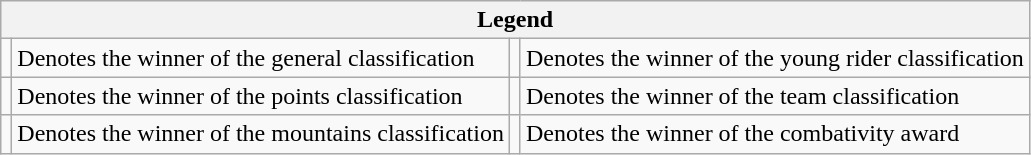<table class="wikitable">
<tr>
<th colspan="4">Legend</th>
</tr>
<tr>
<td></td>
<td>Denotes the winner of the general classification</td>
<td></td>
<td>Denotes the winner of the young rider classification</td>
</tr>
<tr>
<td></td>
<td>Denotes the winner of the points classification</td>
<td></td>
<td>Denotes the winner of the team classification</td>
</tr>
<tr>
<td></td>
<td>Denotes the winner of the mountains classification</td>
<td></td>
<td>Denotes the winner of the combativity award</td>
</tr>
</table>
